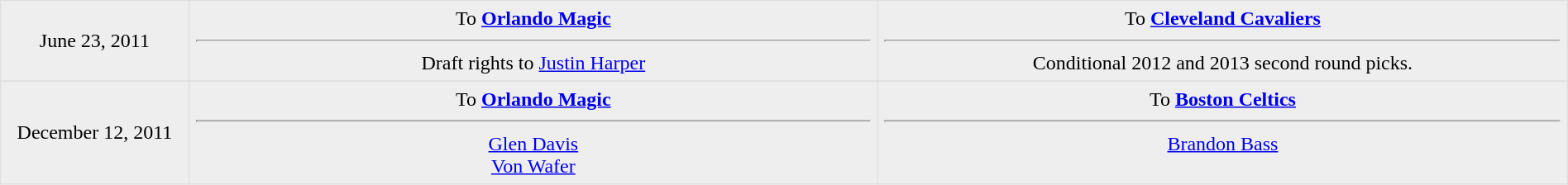<table border=1 style="border-collapse:collapse; text-align: center; width: 100%" bordercolor="#DFDFDF"  cellpadding="5">
<tr bgcolor="eeeeee">
<td style="width:12%">June 23, 2011</td>
<td style="width:44%" valign="top">To <strong><a href='#'>Orlando Magic</a></strong><hr>Draft rights to <a href='#'>Justin Harper</a></td>
<td style="width:44%" valign="top">To <strong><a href='#'>Cleveland Cavaliers</a></strong><hr>Conditional 2012 and 2013 second round picks.</td>
</tr>
<tr>
</tr>
<tr bgcolor="eeeeee">
<td style="width:12%">December 12, 2011</td>
<td style="width:44%" valign="top">To <strong><a href='#'>Orlando Magic</a></strong><hr><a href='#'>Glen Davis</a> <br><a href='#'>Von Wafer</a> </td>
<td style="width:44%" valign="top">To <strong><a href='#'>Boston Celtics</a></strong><hr><a href='#'>Brandon Bass</a></td>
</tr>
</table>
